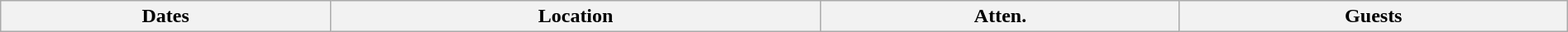<table class="wikitable" width="100%">
<tr>
<th>Dates</th>
<th>Location</th>
<th>Atten.</th>
<th>Guests<br>




















</th>
</tr>
</table>
